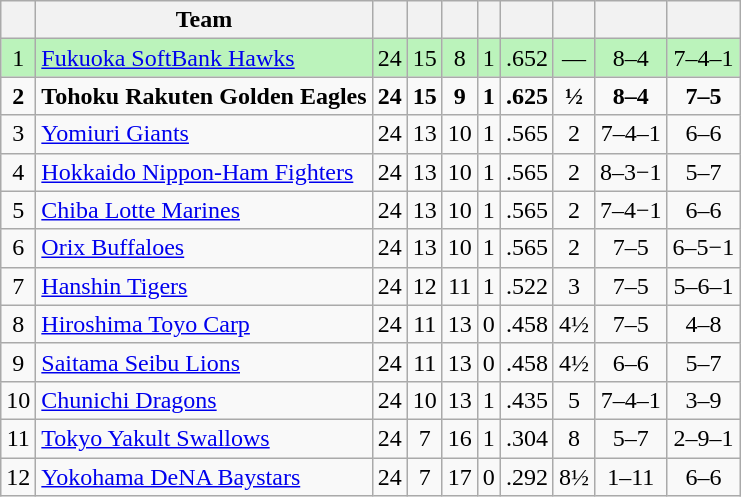<table class="wikitable plainrowheaders" style="text-align:center;">
<tr>
<th scope="col"></th>
<th scope="col">Team</th>
<th scope="col"></th>
<th scope="col"></th>
<th scope="col"></th>
<th scope="col"><a href='#'></a></th>
<th scope="col"><a href='#'></a></th>
<th scope="col"></th>
<th scope="col"></th>
<th scope="col"></th>
</tr>
<tr style="background: #BBF3BB">
<td>1</td>
<td style="text-align:left;"><a href='#'>Fukuoka SoftBank Hawks</a></td>
<td>24</td>
<td>15</td>
<td>8</td>
<td>1</td>
<td>.652</td>
<td>—</td>
<td>8–4</td>
<td>7–4–1</td>
</tr>
<tr>
<td><strong>2</strong></td>
<td style="text-align:left;"><strong>Tohoku Rakuten Golden Eagles</strong></td>
<td><strong>24</strong></td>
<td><strong>15</strong></td>
<td><strong>9</strong></td>
<td><strong>1</strong></td>
<td><strong>.625</strong></td>
<td><strong>½</strong></td>
<td><strong>8–4</strong></td>
<td><strong>7–5</strong></td>
</tr>
<tr>
<td>3</td>
<td style="text-align:left;"><a href='#'>Yomiuri Giants</a></td>
<td>24</td>
<td>13</td>
<td>10</td>
<td>1</td>
<td>.565</td>
<td>2</td>
<td>7–4–1</td>
<td>6–6</td>
</tr>
<tr>
<td>4</td>
<td style="text-align:left;"><a href='#'>Hokkaido Nippon-Ham Fighters</a></td>
<td>24</td>
<td>13</td>
<td>10</td>
<td>1</td>
<td>.565</td>
<td>2</td>
<td>8–3−1</td>
<td>5–7</td>
</tr>
<tr>
<td>5</td>
<td style="text-align:left;"><a href='#'>Chiba Lotte Marines</a></td>
<td>24</td>
<td>13</td>
<td>10</td>
<td>1</td>
<td>.565</td>
<td>2</td>
<td>7–4−1</td>
<td>6–6</td>
</tr>
<tr>
<td>6</td>
<td style="text-align:left;"><a href='#'>Orix Buffaloes</a></td>
<td>24</td>
<td>13</td>
<td>10</td>
<td>1</td>
<td>.565</td>
<td>2</td>
<td>7–5</td>
<td>6–5−1</td>
</tr>
<tr>
<td>7</td>
<td style="text-align:left;"><a href='#'>Hanshin Tigers</a></td>
<td>24</td>
<td>12</td>
<td>11</td>
<td>1</td>
<td>.522</td>
<td>3</td>
<td>7–5</td>
<td>5–6–1</td>
</tr>
<tr>
<td>8</td>
<td style="text-align:left;"><a href='#'>Hiroshima Toyo Carp</a></td>
<td>24</td>
<td>11</td>
<td>13</td>
<td>0</td>
<td>.458</td>
<td>4½</td>
<td>7–5</td>
<td>4–8</td>
</tr>
<tr>
<td>9</td>
<td style="text-align:left;"><a href='#'>Saitama Seibu Lions</a></td>
<td>24</td>
<td>11</td>
<td>13</td>
<td>0</td>
<td>.458</td>
<td>4½</td>
<td>6–6</td>
<td>5–7</td>
</tr>
<tr>
<td>10</td>
<td style="text-align:left;"><a href='#'>Chunichi Dragons</a></td>
<td>24</td>
<td>10</td>
<td>13</td>
<td>1</td>
<td>.435</td>
<td>5</td>
<td>7–4–1</td>
<td>3–9</td>
</tr>
<tr>
<td>11</td>
<td style="text-align:left;"><a href='#'>Tokyo Yakult Swallows</a></td>
<td>24</td>
<td>7</td>
<td>16</td>
<td>1</td>
<td>.304</td>
<td>8</td>
<td>5–7</td>
<td>2–9–1</td>
</tr>
<tr>
<td>12</td>
<td style="text-align:left;"><a href='#'>Yokohama DeNA Baystars</a></td>
<td>24</td>
<td>7</td>
<td>17</td>
<td>0</td>
<td>.292</td>
<td>8½</td>
<td>1–11</td>
<td>6–6</td>
</tr>
</table>
